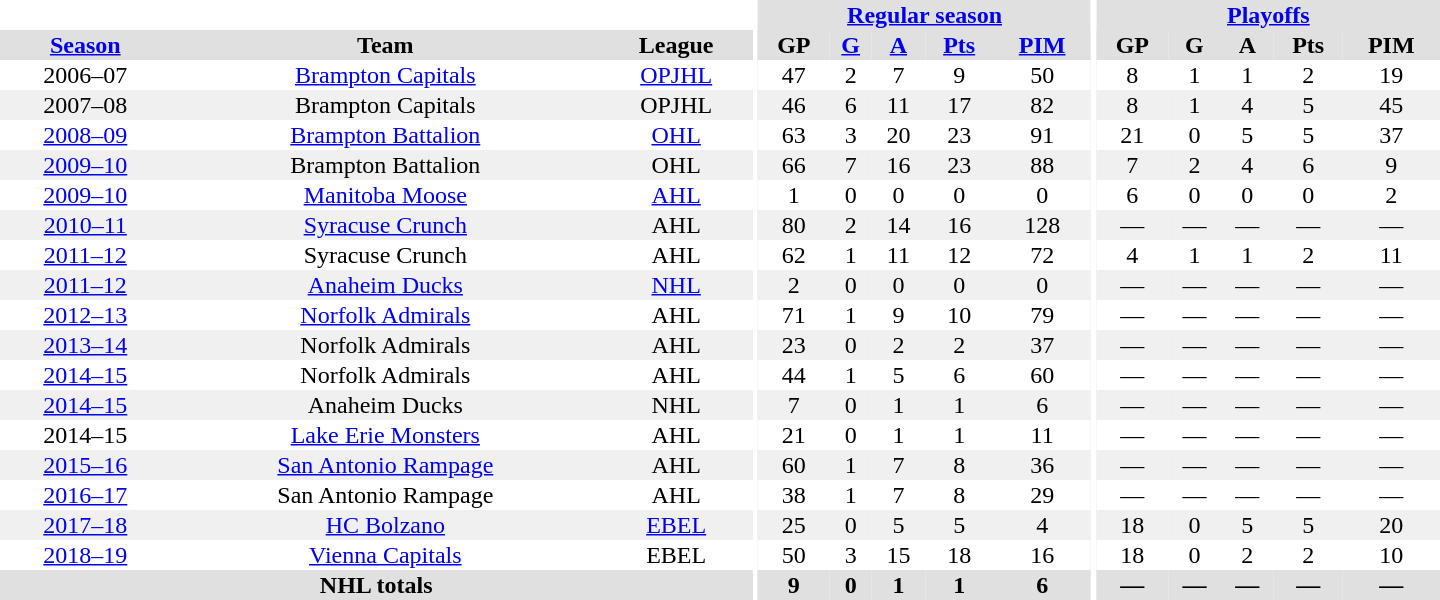<table border="0" cellpadding="1" cellspacing="0" style="text-align:center; width:60em">
<tr bgcolor="#e0e0e0">
<th colspan="3"  bgcolor="#ffffff"></th>
<th rowspan="99" bgcolor="#ffffff"></th>
<th colspan="5"><a href='#'>Regular season</a></th>
<th rowspan="99" bgcolor="#ffffff"></th>
<th colspan="5"><a href='#'>Playoffs</a></th>
</tr>
<tr bgcolor="#e0e0e0">
<th><a href='#'>Season</a></th>
<th>Team</th>
<th>League</th>
<th>GP</th>
<th><a href='#'>G</a></th>
<th><a href='#'>A</a></th>
<th><a href='#'>Pts</a></th>
<th><a href='#'>PIM</a></th>
<th>GP</th>
<th>G</th>
<th>A</th>
<th>Pts</th>
<th>PIM</th>
</tr>
<tr ALIGN="center">
<td ALIGN="center">2006–07</td>
<td ALIGN="center"><a href='#'>Brampton Capitals</a></td>
<td ALIGN="center"><a href='#'>OPJHL</a></td>
<td ALIGN="center">47</td>
<td ALIGN="center">2</td>
<td ALIGN="center">7</td>
<td ALIGN="center">9</td>
<td ALIGN="center">50</td>
<td ALIGN="center">8</td>
<td ALIGN="center">1</td>
<td ALIGN="center">1</td>
<td ALIGN="center">2</td>
<td ALIGN="center">19</td>
</tr>
<tr ALIGN="center" bgcolor="#f0f0f0">
<td ALIGN="center">2007–08</td>
<td ALIGN="center">Brampton Capitals</td>
<td ALIGN="center">OPJHL</td>
<td ALIGN="center">46</td>
<td ALIGN="center">6</td>
<td ALIGN="center">11</td>
<td ALIGN="center">17</td>
<td ALIGN="center">82</td>
<td ALIGN="center">8</td>
<td ALIGN="center">1</td>
<td ALIGN="center">4</td>
<td ALIGN="center">5</td>
<td ALIGN="center">45</td>
</tr>
<tr ALIGN="center">
<td ALIGN="center"><a href='#'>2008–09</a></td>
<td ALIGN="center"><a href='#'>Brampton Battalion</a></td>
<td ALIGN="center"><a href='#'>OHL</a></td>
<td ALIGN="center">63</td>
<td ALIGN="center">3</td>
<td ALIGN="center">20</td>
<td ALIGN="center">23</td>
<td ALIGN="center">91</td>
<td ALIGN="center">21</td>
<td ALIGN="center">0</td>
<td ALIGN="center">5</td>
<td ALIGN="center">5</td>
<td ALIGN="center">37</td>
</tr>
<tr ALIGN="center" bgcolor="#f0f0f0">
<td ALIGN="center"><a href='#'>2009–10</a></td>
<td ALIGN="center">Brampton Battalion</td>
<td ALIGN="center">OHL</td>
<td ALIGN="center">66</td>
<td ALIGN="center">7</td>
<td ALIGN="center">16</td>
<td ALIGN="center">23</td>
<td ALIGN="center">88</td>
<td ALIGN="center">7</td>
<td ALIGN="center">2</td>
<td ALIGN="center">4</td>
<td ALIGN="center">6</td>
<td ALIGN="center">9</td>
</tr>
<tr ALIGN="center">
<td ALIGN="center"><a href='#'>2009–10</a></td>
<td ALIGN="center"><a href='#'>Manitoba Moose</a></td>
<td ALIGN="center"><a href='#'>AHL</a></td>
<td ALIGN="center">1</td>
<td ALIGN="center">0</td>
<td ALIGN="center">0</td>
<td ALIGN="center">0</td>
<td ALIGN="center">0</td>
<td ALIGN="center">6</td>
<td ALIGN="center">0</td>
<td ALIGN="center">0</td>
<td ALIGN="center">0</td>
<td ALIGN="center">2</td>
</tr>
<tr ALIGN="center" bgcolor="#f0f0f0">
<td ALIGN="center"><a href='#'>2010–11</a></td>
<td ALIGN="center"><a href='#'>Syracuse Crunch</a></td>
<td ALIGN="center">AHL</td>
<td ALIGN="center">80</td>
<td ALIGN="center">2</td>
<td ALIGN="center">14</td>
<td ALIGN="center">16</td>
<td ALIGN="center">128</td>
<td ALIGN="center">—</td>
<td ALIGN="center">—</td>
<td ALIGN="center">—</td>
<td ALIGN="center">—</td>
<td ALIGN="center">—</td>
</tr>
<tr ALIGN="center">
<td ALIGN="center"><a href='#'>2011–12</a></td>
<td ALIGN="center">Syracuse Crunch</td>
<td ALIGN="center">AHL</td>
<td ALIGN="center">62</td>
<td ALIGN="center">1</td>
<td ALIGN="center">11</td>
<td ALIGN="center">12</td>
<td ALIGN="center">72</td>
<td ALIGN="center">4</td>
<td ALIGN="center">1</td>
<td ALIGN="center">1</td>
<td ALIGN="center">2</td>
<td ALIGN="center">11</td>
</tr>
<tr ALIGN="center" bgcolor="#f0f0f0">
<td ALIGN="center"><a href='#'>2011–12</a></td>
<td ALIGN="center"><a href='#'>Anaheim Ducks</a></td>
<td ALIGN="center"><a href='#'>NHL</a></td>
<td ALIGN="center">2</td>
<td ALIGN="center">0</td>
<td ALIGN="center">0</td>
<td ALIGN="center">0</td>
<td ALIGN="center">0</td>
<td ALIGN="center">—</td>
<td ALIGN="center">—</td>
<td ALIGN="center">—</td>
<td ALIGN="center">—</td>
<td ALIGN="center">—</td>
</tr>
<tr ALIGN="center">
<td ALIGN="center"><a href='#'>2012–13</a></td>
<td ALIGN="center"><a href='#'>Norfolk Admirals</a></td>
<td ALIGN="center">AHL</td>
<td ALIGN="center">71</td>
<td ALIGN="center">1</td>
<td ALIGN="center">9</td>
<td ALIGN="center">10</td>
<td ALIGN="center">79</td>
<td ALIGN="center">—</td>
<td ALIGN="center">—</td>
<td ALIGN="center">—</td>
<td ALIGN="center">—</td>
<td ALIGN="center">—</td>
</tr>
<tr ALIGN="center" bgcolor="#f0f0f0">
<td ALIGN="center"><a href='#'>2013–14</a></td>
<td ALIGN="center">Norfolk Admirals</td>
<td ALIGN="center">AHL</td>
<td ALIGN="center">23</td>
<td ALIGN="center">0</td>
<td ALIGN="center">2</td>
<td ALIGN="center">2</td>
<td ALIGN="center">37</td>
<td ALIGN="center">—</td>
<td ALIGN="center">—</td>
<td ALIGN="center">—</td>
<td ALIGN="center">—</td>
<td ALIGN="center">—</td>
</tr>
<tr ALIGN="center">
<td ALIGN="center"><a href='#'>2014–15</a></td>
<td ALIGN="center">Norfolk Admirals</td>
<td ALIGN="center">AHL</td>
<td ALIGN="center">44</td>
<td ALIGN="center">1</td>
<td ALIGN="center">5</td>
<td ALIGN="center">6</td>
<td ALIGN="center">60</td>
<td ALIGN="center">—</td>
<td ALIGN="center">—</td>
<td ALIGN="center">—</td>
<td ALIGN="center">—</td>
<td ALIGN="center">—</td>
</tr>
<tr ALIGN="center" bgcolor="#f0f0f0">
<td ALIGN="center"><a href='#'>2014–15</a></td>
<td ALIGN="center">Anaheim Ducks</td>
<td ALIGN="center">NHL</td>
<td ALIGN="center">7</td>
<td ALIGN="center">0</td>
<td ALIGN="center">1</td>
<td ALIGN="center">1</td>
<td ALIGN="center">6</td>
<td ALIGN="center">—</td>
<td ALIGN="center">—</td>
<td ALIGN="center">—</td>
<td ALIGN="center">—</td>
<td ALIGN="center">—</td>
</tr>
<tr ALIGN="center">
<td ALIGN="center">2014–15</td>
<td ALIGN="center"><a href='#'>Lake Erie Monsters</a></td>
<td ALIGN="center">AHL</td>
<td ALIGN="center">21</td>
<td ALIGN="center">0</td>
<td ALIGN="center">1</td>
<td ALIGN="center">1</td>
<td ALIGN="center">11</td>
<td ALIGN="center">—</td>
<td ALIGN="center">—</td>
<td ALIGN="center">—</td>
<td ALIGN="center">—</td>
<td ALIGN="center">—</td>
</tr>
<tr ALIGN="center" bgcolor="#f0f0f0">
<td ALIGN="center"><a href='#'>2015–16</a></td>
<td ALIGN="center"><a href='#'>San Antonio Rampage</a></td>
<td ALIGN="center">AHL</td>
<td ALIGN="center">60</td>
<td ALIGN="center">1</td>
<td ALIGN="center">7</td>
<td ALIGN="center">8</td>
<td ALIGN="center">36</td>
<td ALIGN="center">—</td>
<td ALIGN="center">—</td>
<td ALIGN="center">—</td>
<td ALIGN="center">—</td>
<td ALIGN="center">—</td>
</tr>
<tr ALIGN="center">
<td ALIGN="center"><a href='#'>2016–17</a></td>
<td ALIGN="center">San Antonio Rampage</td>
<td ALIGN="center">AHL</td>
<td ALIGN="center">38</td>
<td ALIGN="center">1</td>
<td ALIGN="center">7</td>
<td ALIGN="center">8</td>
<td ALIGN="center">29</td>
<td ALIGN="center">—</td>
<td ALIGN="center">—</td>
<td ALIGN="center">—</td>
<td ALIGN="center">—</td>
<td ALIGN="center">—</td>
</tr>
<tr ALIGN="center" bgcolor="#f0f0f0">
<td ALIGN="center"><a href='#'>2017–18</a></td>
<td ALIGN="center"><a href='#'>HC Bolzano</a></td>
<td ALIGN="center"><a href='#'>EBEL</a></td>
<td ALIGN="center">25</td>
<td ALIGN="center">0</td>
<td ALIGN="center">5</td>
<td ALIGN="center">5</td>
<td ALIGN="center">4</td>
<td ALIGN="center">18</td>
<td ALIGN="center">0</td>
<td ALIGN="center">5</td>
<td ALIGN="center">5</td>
<td ALIGN="center">20</td>
</tr>
<tr ALIGN="center">
<td ALIGN="center"><a href='#'>2018–19</a></td>
<td ALIGN="center"><a href='#'>Vienna Capitals</a></td>
<td ALIGN="center">EBEL</td>
<td ALIGN="center">50</td>
<td ALIGN="center">3</td>
<td ALIGN="center">15</td>
<td ALIGN="center">18</td>
<td ALIGN="center">16</td>
<td ALIGN="center">18</td>
<td ALIGN="center">0</td>
<td ALIGN="center">2</td>
<td ALIGN="center">2</td>
<td ALIGN="center">10</td>
</tr>
<tr ALIGN="center" bgcolor="#e0e0e0">
<th colspan="3">NHL totals</th>
<th ALIGN="center">9</th>
<th ALIGN="center">0</th>
<th ALIGN="center">1</th>
<th ALIGN="center">1</th>
<th ALIGN="center">6</th>
<th ALIGN="center">—</th>
<th ALIGN="center">—</th>
<th ALIGN="center">—</th>
<th ALIGN="center">—</th>
<th ALIGN="center">—</th>
</tr>
</table>
